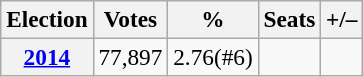<table class="wikitable" style="font-size:97%; text-align:right;">
<tr>
<th>Election</th>
<th>Votes</th>
<th>%</th>
<th>Seats</th>
<th>+/–</th>
</tr>
<tr>
<th><a href='#'>2014</a></th>
<td>77,897</td>
<td>2.76(#6)</td>
<td></td>
<td></td>
</tr>
</table>
